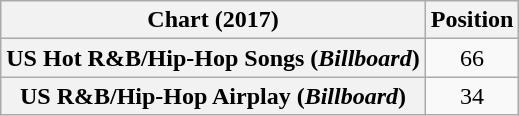<table class="wikitable plainrowheaders sortable">
<tr>
<th>Chart (2017)</th>
<th>Position</th>
</tr>
<tr>
<th scope="row">US Hot R&B/Hip-Hop Songs (<em>Billboard</em>)</th>
<td style="text-align:center;">66</td>
</tr>
<tr>
<th scope="row">US R&B/Hip-Hop Airplay (<em>Billboard</em>)</th>
<td style="text-align:center;">34</td>
</tr>
</table>
